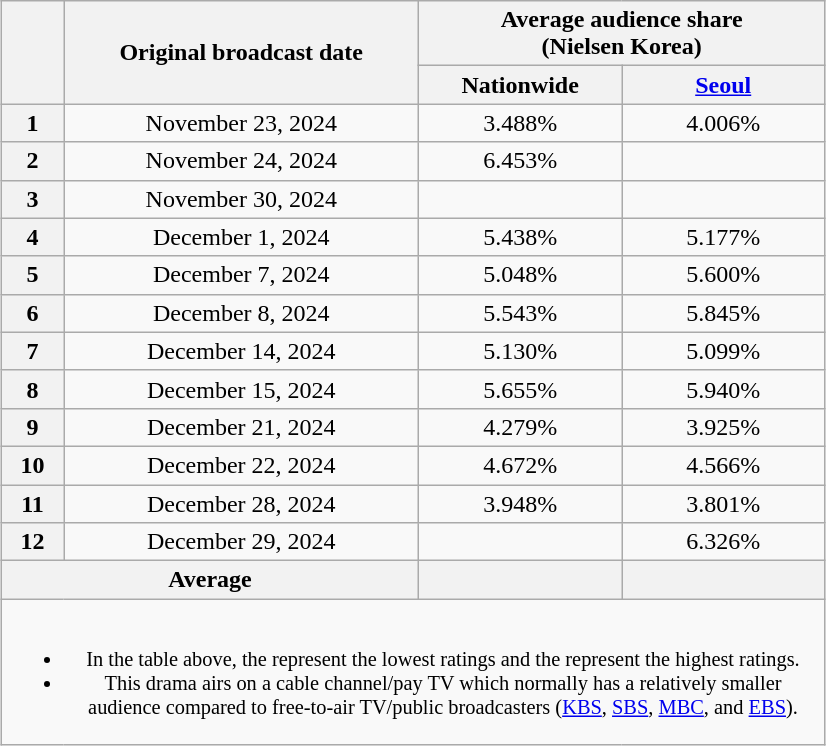<table class="wikitable" style="margin-left:auto; margin-right:auto; width:550px; text-align:center">
<tr>
<th scope="col" rowspan="2"></th>
<th scope="col" rowspan="2">Original broadcast date</th>
<th scope="col" colspan="2">Average audience share<br>(Nielsen Korea)</th>
</tr>
<tr>
<th scope="col" style="width:8em">Nationwide</th>
<th scope="col" style="width:8em"><a href='#'>Seoul</a></th>
</tr>
<tr>
<th scope="row">1</th>
<td>November 23, 2024</td>
<td>3.488% </td>
<td>4.006% </td>
</tr>
<tr>
<th scope="row">2</th>
<td>November 24, 2024</td>
<td>6.453% </td>
<td><strong></strong> </td>
</tr>
<tr>
<th scope="row">3</th>
<td>November 30, 2024</td>
<td><strong></strong> </td>
<td><strong></strong> </td>
</tr>
<tr>
<th scope="row">4</th>
<td>December 1, 2024</td>
<td>5.438% </td>
<td>5.177% </td>
</tr>
<tr>
<th scope="row">5</th>
<td>December 7, 2024</td>
<td>5.048% </td>
<td>5.600% </td>
</tr>
<tr>
<th scope="row">6</th>
<td>December 8, 2024</td>
<td>5.543% </td>
<td>5.845% </td>
</tr>
<tr>
<th scope="row">7</th>
<td>December 14, 2024</td>
<td>5.130% </td>
<td>5.099% </td>
</tr>
<tr>
<th scope="row">8</th>
<td>December 15, 2024</td>
<td>5.655% </td>
<td>5.940% </td>
</tr>
<tr>
<th scope="row">9</th>
<td>December 21, 2024</td>
<td>4.279% </td>
<td>3.925% </td>
</tr>
<tr>
<th scope="row">10</th>
<td>December 22, 2024</td>
<td>4.672% </td>
<td>4.566% </td>
</tr>
<tr>
<th scope="row">11</th>
<td>December 28, 2024</td>
<td>3.948% </td>
<td>3.801% </td>
</tr>
<tr>
<th scope="row">12</th>
<td>December 29, 2024</td>
<td><strong></strong> </td>
<td>6.326% </td>
</tr>
<tr>
<th scope="col" colspan="2">Average</th>
<th scope="col"></th>
<th scope="col"></th>
</tr>
<tr>
<td colspan="4" style="font-size:85%"><br><ul><li>In the table above, the <strong></strong> represent the lowest ratings and the <strong></strong> represent the highest ratings.</li><li>This drama airs on a cable channel/pay TV which normally has a relatively smaller audience compared to free-to-air TV/public broadcasters (<a href='#'>KBS</a>, <a href='#'>SBS</a>, <a href='#'>MBC</a>, and <a href='#'>EBS</a>).</li></ul></td>
</tr>
</table>
